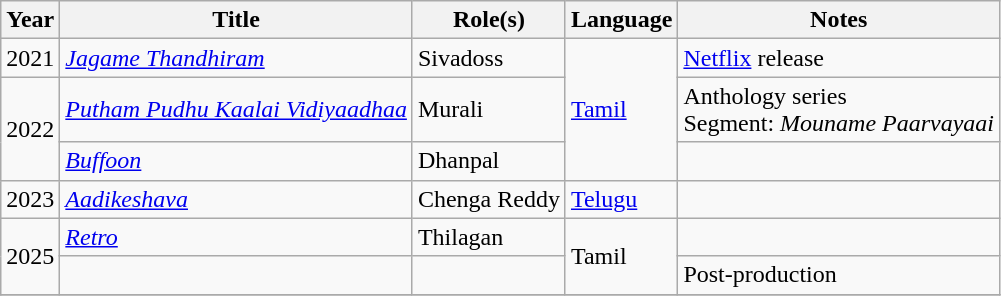<table class="wikitable">
<tr>
<th>Year</th>
<th>Title</th>
<th>Role(s)</th>
<th>Language</th>
<th>Notes</th>
</tr>
<tr>
<td>2021</td>
<td><em><a href='#'>Jagame Thandhiram</a></em></td>
<td>Sivadoss</td>
<td rowspan=3><a href='#'>Tamil</a></td>
<td><a href='#'>Netflix</a> release</td>
</tr>
<tr>
<td rowspan=2>2022</td>
<td><em><a href='#'>Putham Pudhu Kaalai Vidiyaadhaa</a></em></td>
<td>Murali</td>
<td>Anthology series<br> Segment: <em>Mouname Paarvayaai</em></td>
</tr>
<tr>
<td><em><a href='#'>Buffoon</a></em></td>
<td>Dhanpal</td>
<td></td>
</tr>
<tr>
<td>2023</td>
<td><em><a href='#'>Aadikeshava</a></em></td>
<td>Chenga Reddy</td>
<td><a href='#'>Telugu</a></td>
<td></td>
</tr>
<tr>
<td rowspan=2>2025</td>
<td><em><a href='#'>Retro</a></em></td>
<td>Thilagan</td>
<td rowspan=2>Tamil</td>
<td></td>
</tr>
<tr>
<td></td>
<td></td>
<td>Post-production</td>
</tr>
<tr>
</tr>
</table>
